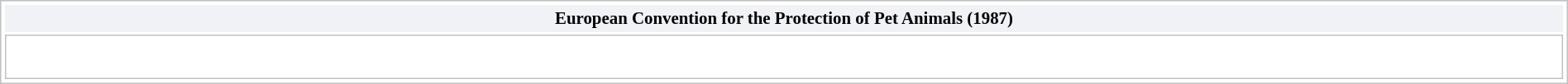<table class="collapsible collapsed" style="background-color: transparent; text-align: left; border: 1px solid silver; margin: 0.2em auto auto; width:100%; clear: both; padding: 1px;">
<tr>
<th style="background-color: #F0F2F5; font-size:87%; padding:0.2em 0.3em; text-align: center; "><span>European Convention for the Protection of Pet Animals (1987)</span></th>
</tr>
<tr>
<td style="border: solid 1px silver; padding: 8px; background-color: white;"><br><div></div></td>
</tr>
</table>
